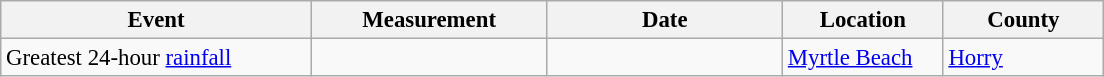<table class="wikitable" style="font-size: 95%;" |>
<tr>
<th width="200">Event</th>
<th width="150">Measurement</th>
<th width="150">Date</th>
<th width="100">Location</th>
<th width = "100">County</th>
</tr>
<tr>
<td>Greatest 24-hour <a href='#'>rainfall</a></td>
<td></td>
<td></td>
<td><a href='#'>Myrtle Beach</a></td>
<td><a href='#'>Horry</a></td>
</tr>
</table>
